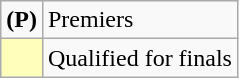<table class=wikitable>
<tr>
<td><strong>(P)</strong></td>
<td>Premiers</td>
</tr>
<tr>
<td bgcolor=FFFFBB></td>
<td>Qualified for finals</td>
</tr>
</table>
